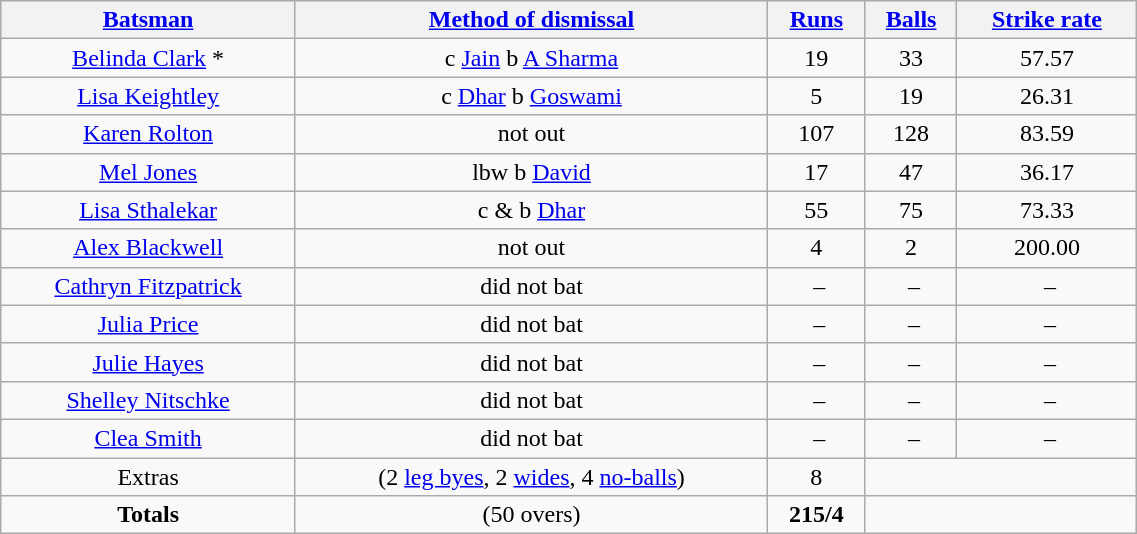<table border="1" cellpadding="1" cellspacing="0" style="border: gray solid 1px; border-collapse: collapse; text-align: center; width: 60%;" class=wikitable>
<tr>
<th><a href='#'>Batsman</a></th>
<th><a href='#'>Method of dismissal</a></th>
<th><a href='#'>Runs</a></th>
<th><a href='#'>Balls</a></th>
<th><a href='#'>Strike rate</a></th>
</tr>
<tr>
<td><a href='#'>Belinda Clark</a> *</td>
<td>c <a href='#'>Jain</a> b <a href='#'>A Sharma</a></td>
<td>19</td>
<td>33</td>
<td>57.57</td>
</tr>
<tr>
<td><a href='#'>Lisa Keightley</a></td>
<td>c <a href='#'>Dhar</a> b <a href='#'>Goswami</a></td>
<td>5</td>
<td>19</td>
<td>26.31</td>
</tr>
<tr>
<td><a href='#'>Karen Rolton</a></td>
<td>not out</td>
<td>107</td>
<td>128</td>
<td>83.59</td>
</tr>
<tr>
<td><a href='#'>Mel Jones</a></td>
<td>lbw b <a href='#'>David</a></td>
<td>17</td>
<td>47</td>
<td>36.17</td>
</tr>
<tr>
<td><a href='#'>Lisa Sthalekar</a></td>
<td>c & b <a href='#'>Dhar</a></td>
<td>55</td>
<td>75</td>
<td>73.33</td>
</tr>
<tr>
<td><a href='#'>Alex Blackwell</a></td>
<td>not out</td>
<td>4</td>
<td>2</td>
<td>200.00</td>
</tr>
<tr>
<td><a href='#'>Cathryn Fitzpatrick</a></td>
<td>did not bat</td>
<td> –</td>
<td> –</td>
<td> –</td>
</tr>
<tr>
<td><a href='#'>Julia Price</a> </td>
<td>did not bat</td>
<td> –</td>
<td> –</td>
<td> –</td>
</tr>
<tr>
<td><a href='#'>Julie Hayes</a></td>
<td>did not bat</td>
<td> –</td>
<td> –</td>
<td> –</td>
</tr>
<tr>
<td><a href='#'>Shelley Nitschke</a></td>
<td>did not bat</td>
<td> –</td>
<td> –</td>
<td> –</td>
</tr>
<tr>
<td><a href='#'>Clea Smith</a></td>
<td>did not bat</td>
<td> –</td>
<td> –</td>
<td> –</td>
</tr>
<tr>
<td>Extras</td>
<td>(2 <a href='#'>leg byes</a>, 2 <a href='#'>wides</a>, 4 <a href='#'>no-balls</a>)</td>
<td>8</td>
<td colspan="2"></td>
</tr>
<tr>
<td><strong>Totals</strong></td>
<td>(50 overs)</td>
<td><strong>215/4</strong></td>
<td colspan="2"></td>
</tr>
</table>
